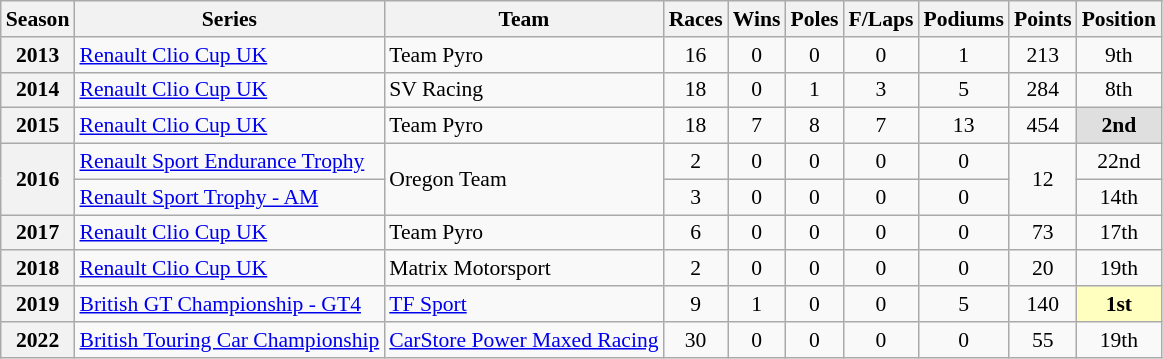<table class="wikitable" style="font-size: 90%; text-align:center">
<tr>
<th>Season</th>
<th>Series</th>
<th>Team</th>
<th>Races</th>
<th>Wins</th>
<th>Poles</th>
<th>F/Laps</th>
<th>Podiums</th>
<th>Points</th>
<th>Position</th>
</tr>
<tr>
<th>2013</th>
<td align=left><a href='#'>Renault Clio Cup UK</a></td>
<td align=left>Team Pyro</td>
<td>16</td>
<td>0</td>
<td>0</td>
<td>0</td>
<td>1</td>
<td>213</td>
<td>9th</td>
</tr>
<tr>
<th>2014</th>
<td align=left><a href='#'>Renault Clio Cup UK</a></td>
<td align=left>SV Racing</td>
<td>18</td>
<td>0</td>
<td>1</td>
<td>3</td>
<td>5</td>
<td>284</td>
<td>8th</td>
</tr>
<tr>
<th>2015</th>
<td align=left><a href='#'>Renault Clio Cup UK</a></td>
<td align=left>Team Pyro</td>
<td>18</td>
<td>7</td>
<td>8</td>
<td>7</td>
<td>13</td>
<td>454</td>
<td style="background:#DFDFDF;"><strong>2nd</strong></td>
</tr>
<tr>
<th rowspan="2">2016</th>
<td align=left><a href='#'>Renault Sport Endurance Trophy</a></td>
<td rowspan="2" align="left">Oregon Team</td>
<td>2</td>
<td>0</td>
<td>0</td>
<td>0</td>
<td>0</td>
<td rowspan=2>12</td>
<td>22nd</td>
</tr>
<tr>
<td align=left><a href='#'>Renault Sport Trophy - AM</a></td>
<td>3</td>
<td>0</td>
<td>0</td>
<td>0</td>
<td>0</td>
<td>14th</td>
</tr>
<tr>
<th>2017</th>
<td align=left><a href='#'>Renault Clio Cup UK</a></td>
<td align="left">Team Pyro</td>
<td>6</td>
<td>0</td>
<td>0</td>
<td>0</td>
<td>0</td>
<td>73</td>
<td>17th</td>
</tr>
<tr>
<th>2018</th>
<td align=left><a href='#'>Renault Clio Cup UK</a></td>
<td align=left>Matrix Motorsport</td>
<td>2</td>
<td>0</td>
<td>0</td>
<td>0</td>
<td>0</td>
<td>20</td>
<td>19th</td>
</tr>
<tr>
<th>2019</th>
<td align=left><a href='#'>British GT Championship - GT4</a></td>
<td align=left><a href='#'>TF Sport</a></td>
<td>9</td>
<td>1</td>
<td>0</td>
<td>0</td>
<td>5</td>
<td>140</td>
<td style="background:#FFFFBF;"><strong>1st</strong></td>
</tr>
<tr>
<th>2022</th>
<td align=left nowrap><a href='#'>British Touring Car Championship</a></td>
<td align=left nowrap><a href='#'>CarStore Power Maxed Racing</a></td>
<td>30</td>
<td>0</td>
<td>0</td>
<td>0</td>
<td>0</td>
<td>55</td>
<td>19th</td>
</tr>
</table>
